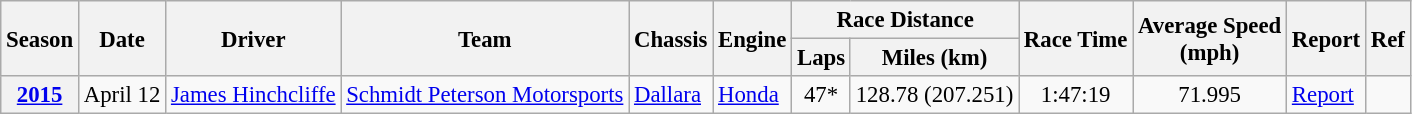<table class="wikitable" style="font-size: 95%;">
<tr>
<th rowspan="2">Season</th>
<th rowspan="2">Date</th>
<th rowspan="2">Driver</th>
<th rowspan="2">Team</th>
<th rowspan="2">Chassis</th>
<th rowspan="2">Engine</th>
<th colspan="2">Race Distance</th>
<th rowspan="2">Race Time</th>
<th rowspan="2">Average Speed<br>(mph)</th>
<th rowspan="2">Report</th>
<th rowspan="2">Ref</th>
</tr>
<tr>
<th>Laps</th>
<th>Miles (km)</th>
</tr>
<tr>
<th><a href='#'>2015</a></th>
<td>April 12</td>
<td> <a href='#'>James Hinchcliffe</a></td>
<td><a href='#'>Schmidt Peterson Motorsports</a></td>
<td><a href='#'>Dallara</a></td>
<td><a href='#'>Honda</a></td>
<td align="center">47*</td>
<td align="center">128.78 (207.251)</td>
<td align="center">1:47:19</td>
<td align="center">71.995</td>
<td><a href='#'>Report</a></td>
<td align="center"></td>
</tr>
</table>
